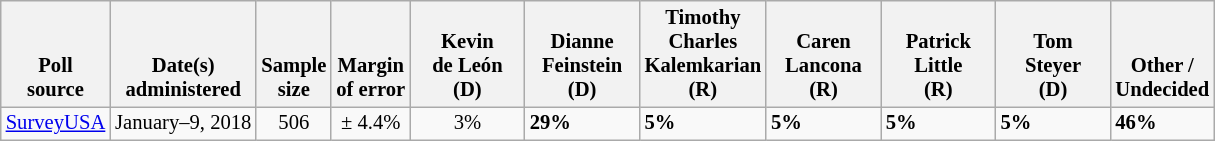<table class="wikitable" style="font-size:86%">
<tr valign=bottom>
<th>Poll<br>source</th>
<th>Date(s)<br>administered</th>
<th>Sample<br>size</th>
<th>Margin<br>of error</th>
<th style="width:70px">Kevin<br>de León<br>(D)</th>
<th style="width:70px">Dianne<br>Feinstein<br>(D)</th>
<th style="width:70px">Timothy<br>Charles<br>Kalemkarian<br>(R)</th>
<th style="width:70px">Caren<br>Lancona<br>(R)</th>
<th style="width:70px">Patrick<br>Little<br>(R)</th>
<th style="width:70px">Tom<br>Steyer<br>(D)</th>
<th>Other /<br>Undecided</th>
</tr>
<tr>
<td><a href='#'>SurveyUSA</a></td>
<td align=center>January–9, 2018</td>
<td align=center>506</td>
<td align=center>± 4.4%</td>
<td align=center>3%</td>
<td><strong>29%</strong></td>
<td><strong>5%</strong></td>
<td><strong>5%</strong></td>
<td><strong>5%</strong></td>
<td><strong>5%</strong></td>
<td><strong>46%</strong></td>
</tr>
</table>
